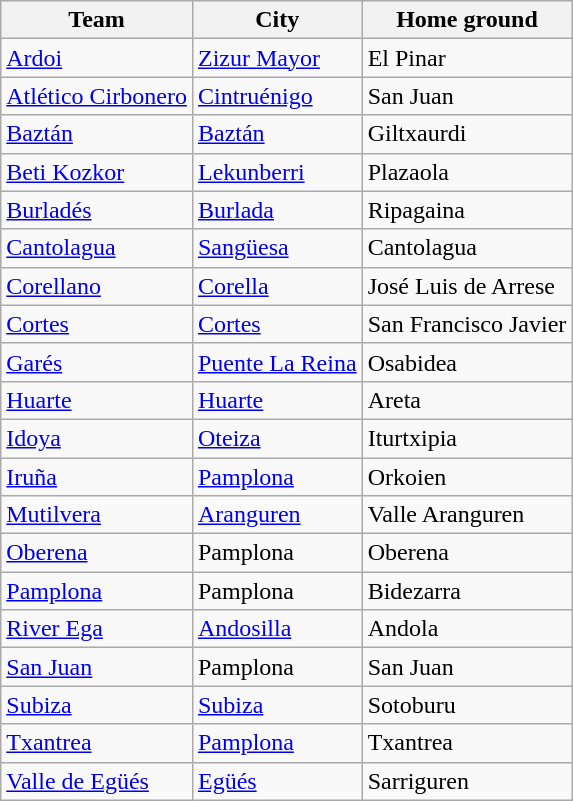<table class="wikitable sortable">
<tr>
<th>Team</th>
<th>City</th>
<th>Home ground</th>
</tr>
<tr>
<td><a href='#'>Ardoi</a></td>
<td><a href='#'>Zizur Mayor</a></td>
<td>El Pinar</td>
</tr>
<tr>
<td><a href='#'>Atlético Cirbonero</a></td>
<td><a href='#'>Cintruénigo</a></td>
<td>San Juan</td>
</tr>
<tr>
<td><a href='#'>Baztán</a></td>
<td><a href='#'>Baztán</a></td>
<td>Giltxaurdi</td>
</tr>
<tr>
<td><a href='#'>Beti Kozkor</a></td>
<td><a href='#'>Lekunberri</a></td>
<td>Plazaola</td>
</tr>
<tr>
<td><a href='#'>Burladés</a></td>
<td><a href='#'>Burlada</a></td>
<td>Ripagaina</td>
</tr>
<tr>
<td><a href='#'>Cantolagua</a></td>
<td><a href='#'>Sangüesa</a></td>
<td>Cantolagua</td>
</tr>
<tr>
<td><a href='#'>Corellano</a></td>
<td><a href='#'>Corella</a></td>
<td>José Luis de Arrese</td>
</tr>
<tr>
<td><a href='#'>Cortes</a></td>
<td><a href='#'>Cortes</a></td>
<td>San Francisco Javier</td>
</tr>
<tr>
<td><a href='#'>Garés</a></td>
<td><a href='#'>Puente La Reina</a></td>
<td>Osabidea</td>
</tr>
<tr>
<td><a href='#'>Huarte</a></td>
<td><a href='#'>Huarte</a></td>
<td>Areta</td>
</tr>
<tr>
<td><a href='#'>Idoya</a></td>
<td><a href='#'>Oteiza</a></td>
<td>Iturtxipia</td>
</tr>
<tr>
<td><a href='#'>Iruña</a></td>
<td><a href='#'>Pamplona</a></td>
<td>Orkoien</td>
</tr>
<tr>
<td><a href='#'>Mutilvera</a></td>
<td><a href='#'>Aranguren</a></td>
<td>Valle Aranguren</td>
</tr>
<tr>
<td><a href='#'>Oberena</a></td>
<td>Pamplona</td>
<td>Oberena</td>
</tr>
<tr>
<td><a href='#'>Pamplona</a></td>
<td>Pamplona</td>
<td>Bidezarra</td>
</tr>
<tr>
<td><a href='#'>River Ega</a></td>
<td><a href='#'>Andosilla</a></td>
<td>Andola</td>
</tr>
<tr>
<td><a href='#'>San Juan</a></td>
<td>Pamplona</td>
<td>San Juan</td>
</tr>
<tr>
<td><a href='#'>Subiza</a></td>
<td><a href='#'>Subiza</a></td>
<td>Sotoburu</td>
</tr>
<tr>
<td><a href='#'>Txantrea</a></td>
<td><a href='#'>Pamplona</a></td>
<td>Txantrea</td>
</tr>
<tr>
<td><a href='#'>Valle de Egüés</a></td>
<td><a href='#'>Egüés</a></td>
<td>Sarriguren</td>
</tr>
</table>
